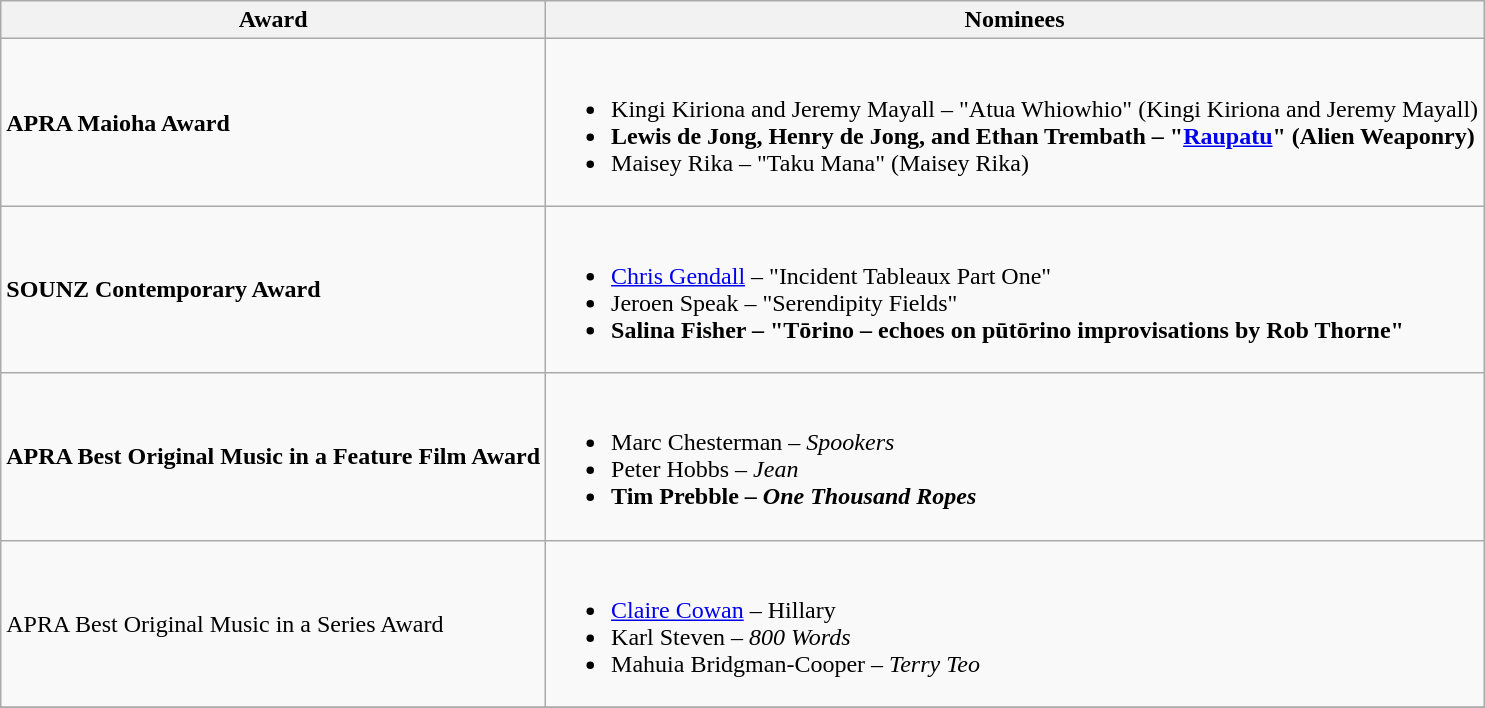<table class="wikitable">
<tr>
<th>Award</th>
<th>Nominees</th>
</tr>
<tr>
<td><strong>APRA Maioha Award</strong></td>
<td><br><ul><li>Kingi Kiriona and Jeremy Mayall – "Atua Whiowhio" (Kingi Kiriona and Jeremy Mayall)</li><li><strong>Lewis de Jong, Henry de Jong, and Ethan Trembath – "<a href='#'>Raupatu</a>" (Alien Weaponry)</strong></li><li>Maisey Rika – "Taku Mana" (Maisey Rika)</li></ul></td>
</tr>
<tr>
<td><strong>SOUNZ Contemporary Award</strong></td>
<td><br><ul><li><a href='#'>Chris Gendall</a> – "Incident Tableaux Part One"</li><li>Jeroen Speak – "Serendipity Fields"</li><li><strong>Salina Fisher – "Tōrino – echoes on pūtōrino improvisations by Rob Thorne"</strong></li></ul></td>
</tr>
<tr>
<td><strong>APRA Best Original Music in a Feature Film Award</strong></td>
<td><br><ul><li>Marc Chesterman – <em>Spookers</em></li><li>Peter Hobbs – <em>Jean</em></li><li><strong>Tim Prebble – <em>One Thousand Ropes<strong><em></li></ul></td>
</tr>
<tr>
<td></strong>APRA Best Original Music in a Series Award<strong></td>
<td><br><ul><li></strong><a href='#'>Claire Cowan</a> – </em>Hillary</em></strong></li><li>Karl Steven – <em>800 Words</em></li><li>Mahuia Bridgman-Cooper – <em>Terry Teo</em></li></ul></td>
</tr>
<tr>
</tr>
</table>
